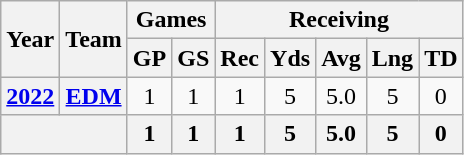<table class=wikitable style="text-align:center;">
<tr>
<th rowspan="2">Year</th>
<th rowspan="2">Team</th>
<th colspan="2">Games</th>
<th colspan="5">Receiving</th>
</tr>
<tr>
<th>GP</th>
<th>GS</th>
<th>Rec</th>
<th>Yds</th>
<th>Avg</th>
<th>Lng</th>
<th>TD</th>
</tr>
<tr>
<th><a href='#'>2022</a></th>
<th><a href='#'>EDM</a></th>
<td>1</td>
<td>1</td>
<td>1</td>
<td>5</td>
<td>5.0</td>
<td>5</td>
<td>0</td>
</tr>
<tr>
<th colspan="2"></th>
<th>1</th>
<th>1</th>
<th>1</th>
<th>5</th>
<th>5.0</th>
<th>5</th>
<th>0</th>
</tr>
</table>
